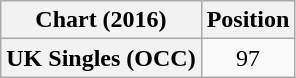<table class="wikitable plainrowheaders" style="text-align:center">
<tr>
<th scope="col">Chart (2016)</th>
<th scope="col">Position</th>
</tr>
<tr>
<th scope="row">UK Singles (OCC)</th>
<td>97</td>
</tr>
</table>
